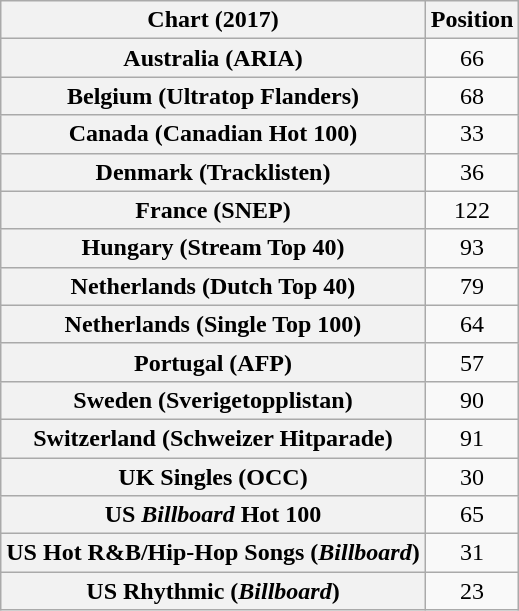<table class="wikitable sortable plainrowheaders" style="text-align:center">
<tr>
<th scope="col">Chart (2017)</th>
<th scope="col">Position</th>
</tr>
<tr>
<th scope="row">Australia (ARIA)</th>
<td>66</td>
</tr>
<tr>
<th scope="row">Belgium (Ultratop Flanders)</th>
<td>68</td>
</tr>
<tr>
<th scope="row">Canada (Canadian Hot 100)</th>
<td>33</td>
</tr>
<tr>
<th scope="row">Denmark (Tracklisten)</th>
<td>36</td>
</tr>
<tr>
<th scope="row">France (SNEP)</th>
<td>122</td>
</tr>
<tr>
<th scope="row">Hungary (Stream Top 40)</th>
<td>93</td>
</tr>
<tr>
<th scope="row">Netherlands (Dutch Top 40)</th>
<td>79</td>
</tr>
<tr>
<th scope="row">Netherlands (Single Top 100)</th>
<td>64</td>
</tr>
<tr>
<th scope="row">Portugal (AFP)</th>
<td>57</td>
</tr>
<tr>
<th scope="row">Sweden (Sverigetopplistan)</th>
<td>90</td>
</tr>
<tr>
<th scope="row">Switzerland (Schweizer Hitparade)</th>
<td>91</td>
</tr>
<tr>
<th scope="row">UK Singles (OCC)</th>
<td>30</td>
</tr>
<tr>
<th scope="row">US <em>Billboard</em> Hot 100</th>
<td>65</td>
</tr>
<tr>
<th scope="row">US Hot R&B/Hip-Hop Songs (<em>Billboard</em>)</th>
<td>31</td>
</tr>
<tr>
<th scope="row">US Rhythmic (<em>Billboard</em>)</th>
<td>23</td>
</tr>
</table>
